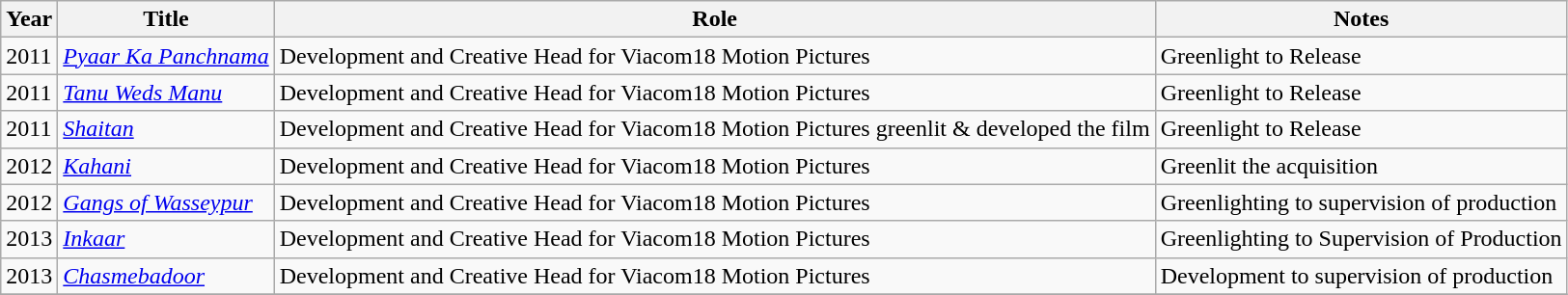<table class="wikitable">
<tr>
<th>Year</th>
<th>Title</th>
<th>Role</th>
<th>Notes</th>
</tr>
<tr>
<td>2011</td>
<td><a href='#'><em>Pyaar Ka Panchnama</em></a></td>
<td>Development and Creative Head for Viacom18 Motion Pictures</td>
<td>Greenlight to Release</td>
</tr>
<tr>
<td>2011</td>
<td><em><a href='#'>Tanu Weds Manu</a></em></td>
<td>Development and Creative Head for Viacom18 Motion Pictures</td>
<td>Greenlight to Release</td>
</tr>
<tr>
<td>2011</td>
<td><em><a href='#'>Shaitan</a></em></td>
<td>Development and Creative Head for Viacom18 Motion Pictures greenlit & developed the film</td>
<td>Greenlight to Release</td>
</tr>
<tr>
<td>2012</td>
<td><em><a href='#'>Kahani</a></em></td>
<td>Development and Creative Head for Viacom18 Motion Pictures</td>
<td>Greenlit the acquisition</td>
</tr>
<tr>
<td>2012</td>
<td><em><a href='#'>Gangs of Wasseypur</a></em></td>
<td>Development and Creative Head for Viacom18 Motion Pictures</td>
<td>Greenlighting to supervision of production</td>
</tr>
<tr>
<td>2013</td>
<td><em><a href='#'>Inkaar</a></em></td>
<td>Development and Creative Head for Viacom18 Motion Pictures</td>
<td>Greenlighting to Supervision of Production</td>
</tr>
<tr>
<td>2013</td>
<td><em><a href='#'>Chasmebadoor</a></em></td>
<td>Development and Creative Head for Viacom18 Motion Pictures</td>
<td>Development to supervision of production</td>
</tr>
<tr>
</tr>
</table>
